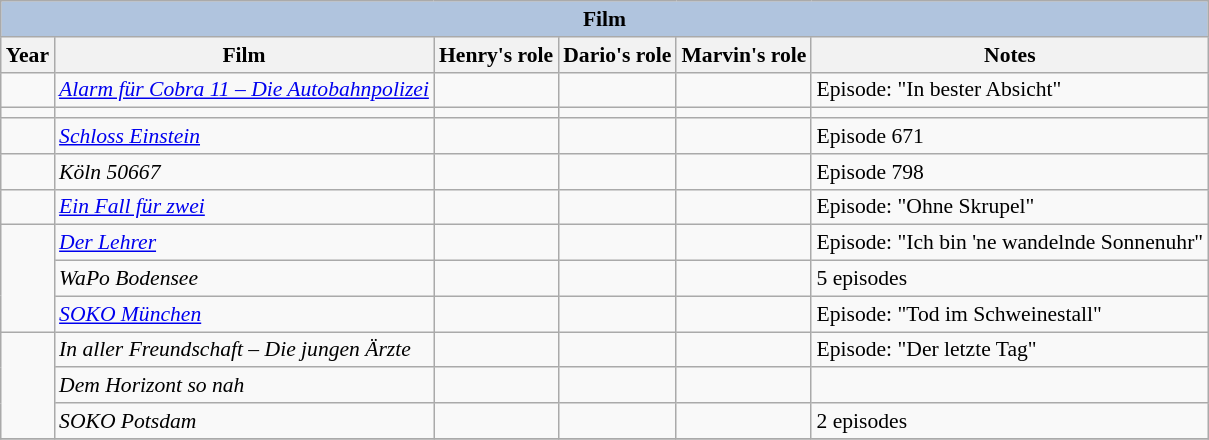<table class="wikitable" style="font-size: 90%;">
<tr>
<th colspan="6" style="background: LightSteelBlue;">Film</th>
</tr>
<tr>
<th>Year</th>
<th>Film</th>
<th>Henry's role</th>
<th>Dario's role</th>
<th>Marvin's role</th>
<th>Notes</th>
</tr>
<tr>
<td rowspan="1"></td>
<td><em><a href='#'>Alarm für Cobra 11 – Die Autobahnpolizei</a></em></td>
<td></td>
<td></td>
<td></td>
<td>Episode: "In bester Absicht"</td>
</tr>
<tr>
<td rowspan="1"></td>
<td><em></em></td>
<td rowspan="1"></td>
<td rowspan="1"></td>
<td rowspan="1"></td>
<td></td>
</tr>
<tr>
<td rowspan="1"></td>
<td><em><a href='#'>Schloss Einstein</a></em></td>
<td rowspan="1"></td>
<td rowspan="1"></td>
<td rowspan="1"></td>
<td>Episode 671</td>
</tr>
<tr>
<td rowspan="1"></td>
<td><em>Köln 50667</em></td>
<td rowspan="1"></td>
<td rowspan="1"></td>
<td rowspan="1"></td>
<td>Episode 798</td>
</tr>
<tr>
<td rowspan="1"></td>
<td><em><a href='#'>Ein Fall für zwei</a></em></td>
<td rowspan="1"></td>
<td rowspan="1"></td>
<td rowspan="1"></td>
<td>Episode: "Ohne Skrupel"</td>
</tr>
<tr>
<td rowspan="3"></td>
<td><em><a href='#'>Der Lehrer</a></em></td>
<td rowspan="1"></td>
<td rowspan="1"></td>
<td rowspan="1"></td>
<td>Episode: "Ich bin 'ne wandelnde Sonnenuhr"</td>
</tr>
<tr>
<td><em>WaPo Bodensee</em></td>
<td rowspan="1"></td>
<td rowspan="1"></td>
<td rowspan="1"></td>
<td>5 episodes</td>
</tr>
<tr>
<td><em><a href='#'>SOKO München</a> </em></td>
<td rowspan="1"></td>
<td rowspan="1"></td>
<td rowspan="1"></td>
<td>Episode: "Tod im Schweinestall"</td>
</tr>
<tr>
<td rowspan="3"></td>
<td><em>In aller Freundschaft – Die jungen Ärzte</em></td>
<td rowspan="1"></td>
<td rowspan="1"></td>
<td rowspan="1"></td>
<td>Episode: "Der letzte Tag"</td>
</tr>
<tr>
<td><em>Dem Horizont so nah</em></td>
<td rowspan="1"></td>
<td rowspan="1"></td>
<td rowspan="1"></td>
<td></td>
</tr>
<tr>
<td><em>SOKO Potsdam </em></td>
<td rowspan="1"></td>
<td rowspan="1"></td>
<td rowspan="1"></td>
<td>2 episodes</td>
</tr>
<tr>
</tr>
</table>
